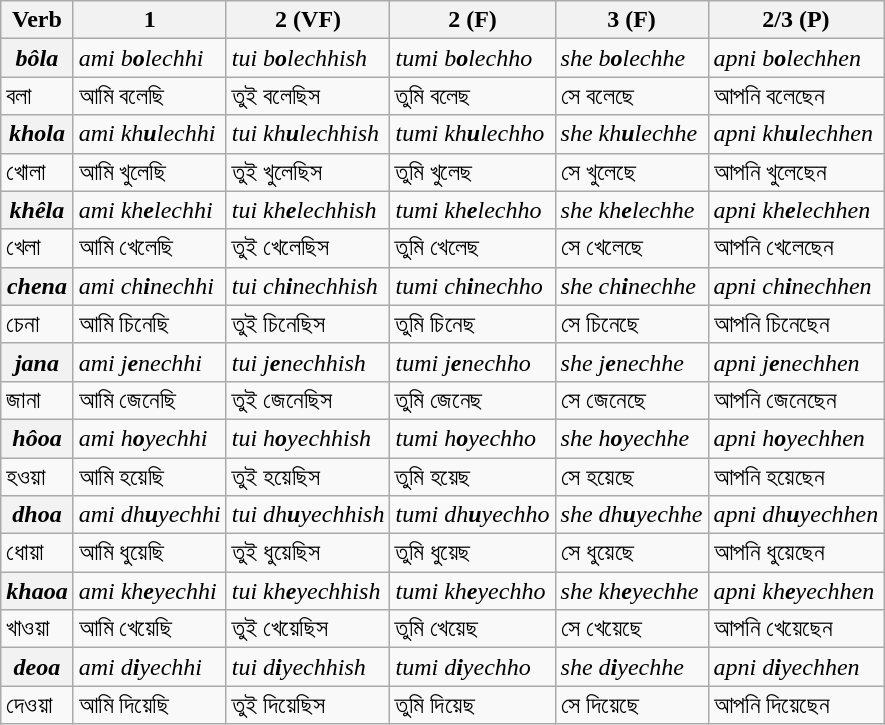<table class="wikitable">
<tr>
<th>Verb</th>
<th>1</th>
<th>2 (VF)</th>
<th>2 (F)</th>
<th>3 (F)</th>
<th>2/3 (P)</th>
</tr>
<tr>
<th><em>bôla</em></th>
<td><em>ami b<strong>o</strong>lechhi</em></td>
<td><em>tui b<strong>o</strong>lechhish</em></td>
<td><em>tumi b<strong>o</strong>lechho</em></td>
<td><em>she b<strong>o</strong>lechhe</em></td>
<td><em>apni b<strong>o</strong>lechhen</em></td>
</tr>
<tr>
<td>বলা</td>
<td>আমি বলেছি</td>
<td>তুই বলেছিস</td>
<td>তুমি বলেছ</td>
<td>সে বলেছে</td>
<td>আপনি বলেছেন</td>
</tr>
<tr>
<th><em>khola</em></th>
<td><em>ami kh<strong>u</strong>lechhi</em></td>
<td><em>tui kh<strong>u</strong>lechhish</em></td>
<td><em>tumi kh<strong>u</strong>lechho</em></td>
<td><em>she kh<strong>u</strong>lechhe</em></td>
<td><em>apni kh<strong>u</strong>lechhen</em></td>
</tr>
<tr>
<td>খোলা</td>
<td>আমি খুলেছি</td>
<td>তুই খুলেছিস</td>
<td>তুমি খুলেছ</td>
<td>সে খুলেছে</td>
<td>আপনি খুলেছেন</td>
</tr>
<tr>
<th><em>khêla</em></th>
<td><em>ami kh<strong>e</strong>lechhi</em></td>
<td><em>tui kh<strong>e</strong>lechhish</em></td>
<td><em>tumi kh<strong>e</strong>lechho</em></td>
<td><em>she kh<strong>e</strong>lechhe</em></td>
<td><em>apni kh<strong>e</strong>lechhen</em></td>
</tr>
<tr>
<td>খেলা</td>
<td>আমি খেলেছি</td>
<td>তুই খেলেছিস</td>
<td>তুমি খেলেছ</td>
<td>সে খেলেছে</td>
<td>আপনি খেলেছেন</td>
</tr>
<tr>
<th><em>chena</em></th>
<td><em>ami ch<strong>i</strong>nechhi</em></td>
<td><em>tui ch<strong>i</strong>nechhish</em></td>
<td><em>tumi ch<strong>i</strong>nechho</em></td>
<td><em>she ch<strong>i</strong>nechhe</em></td>
<td><em>apni ch<strong>i</strong>nechhen</em></td>
</tr>
<tr>
<td>চেনা</td>
<td>আমি চিনেছি</td>
<td>তুই চিনেছিস</td>
<td>তুমি চিনেছ</td>
<td>সে চিনেছে</td>
<td>আপনি চিনেছেন</td>
</tr>
<tr>
<th><em>jana</em></th>
<td><em>ami j<strong>e</strong>nechhi</em></td>
<td><em>tui j<strong>e</strong>nechhish</em></td>
<td><em>tumi j<strong>e</strong>nechho</em></td>
<td><em>she j<strong>e</strong>nechhe</em></td>
<td><em>apni j<strong>e</strong>nechhen</em></td>
</tr>
<tr>
<td>জানা</td>
<td>আমি জেনেছি</td>
<td>তুই জেনেছিস</td>
<td>তুমি জেনেছ</td>
<td>সে জেনেছে</td>
<td>আপনি জেনেছেন</td>
</tr>
<tr>
<th><em>hôoa</em></th>
<td><em>ami h<strong>o</strong>yechhi</em></td>
<td><em>tui h<strong>o</strong>yechhish</em></td>
<td><em>tumi h<strong>o</strong>yechho</em></td>
<td><em>she h<strong>o</strong>yechhe</em></td>
<td><em>apni h<strong>o</strong>yechhen</em></td>
</tr>
<tr>
<td>হওয়া</td>
<td>আমি হয়েছি</td>
<td>তুই হয়েছিস</td>
<td>তুমি হয়েছ</td>
<td>সে হয়েছে</td>
<td>আপনি হয়েছেন</td>
</tr>
<tr>
<th><em>dhoa</em></th>
<td><em>ami dh<strong>u</strong>yechhi</em></td>
<td><em>tui dh<strong>u</strong>yechhish</em></td>
<td><em>tumi dh<strong>u</strong>yechho</em></td>
<td><em>she dh<strong>u</strong>yechhe</em></td>
<td><em>apni dh<strong>u</strong>yechhen</em></td>
</tr>
<tr>
<td>ধোয়া</td>
<td>আমি ধুয়েছি</td>
<td>তুই ধুয়েছিস</td>
<td>তুমি ধুয়েছ</td>
<td>সে ধুয়েছে</td>
<td>আপনি ধুয়েছেন</td>
</tr>
<tr>
<th><em>khaoa</em></th>
<td><em>ami kh<strong>e</strong>yechhi</em></td>
<td><em>tui kh<strong>e</strong>yechhish</em></td>
<td><em>tumi kh<strong>e</strong>yechho</em></td>
<td><em>she kh<strong>e</strong>yechhe</em></td>
<td><em>apni kh<strong>e</strong>yechhen</em></td>
</tr>
<tr>
<td>খাওয়া</td>
<td>আমি খেয়েছি</td>
<td>তুই খেয়েছিস</td>
<td>তুমি খেয়েছ</td>
<td>সে খেয়েছে</td>
<td>আপনি খেয়েছেন</td>
</tr>
<tr>
<th><em>deoa</em></th>
<td><em>ami d<strong>i</strong>yechhi</em></td>
<td><em>tui d<strong>i</strong>yechhish</em></td>
<td><em>tumi d<strong>i</strong>yechho</em></td>
<td><em>she d<strong>i</strong>yechhe</em></td>
<td><em>apni d<strong>i</strong>yechhen</em></td>
</tr>
<tr>
<td>দেওয়া</td>
<td>আমি দিয়েছি</td>
<td>তুই দিয়েছিস</td>
<td>তুমি দিয়েছ</td>
<td>সে দিয়েছে</td>
<td>আপনি দিয়েছেন</td>
</tr>
</table>
